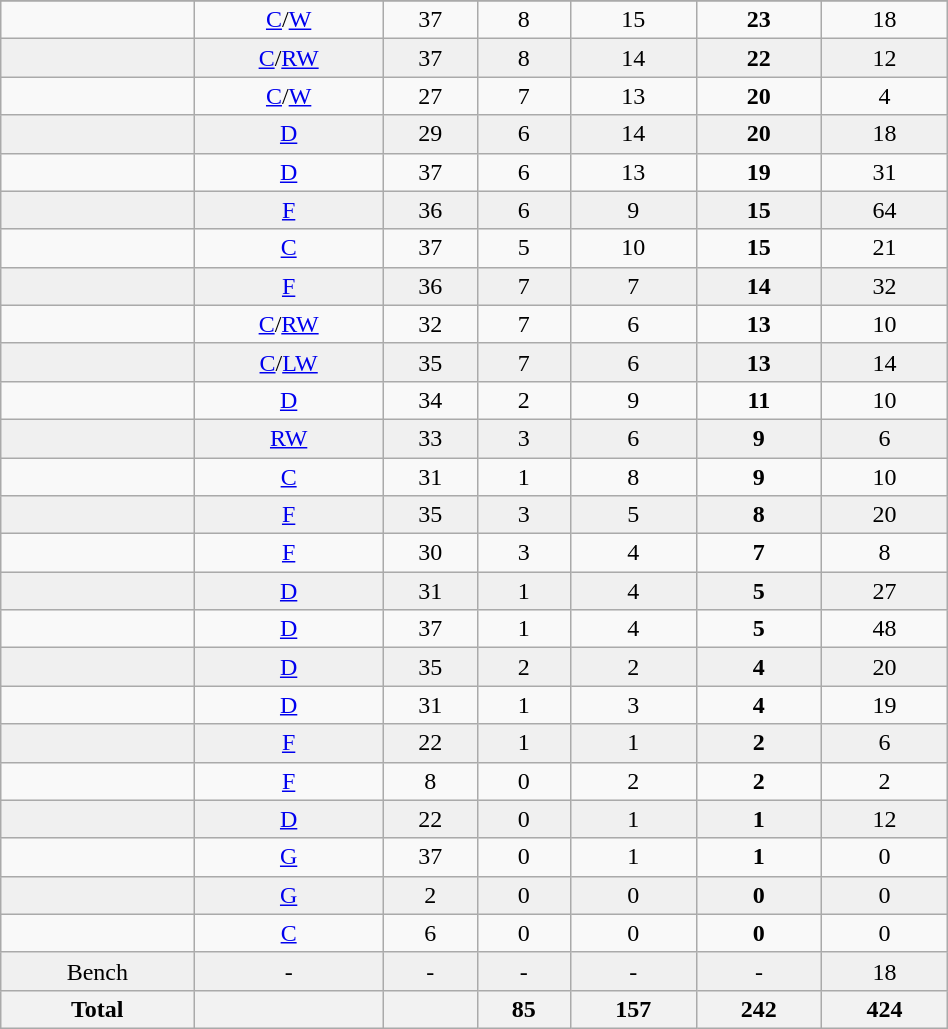<table class="wikitable sortable" width=50%>
<tr align="center">
</tr>
<tr align="center" bgcolor="">
<td></td>
<td><a href='#'>C</a>/<a href='#'>W</a></td>
<td>37</td>
<td>8</td>
<td>15</td>
<td><strong>23</strong></td>
<td>18</td>
</tr>
<tr align="center" bgcolor="f0f0f0">
<td></td>
<td><a href='#'>C</a>/<a href='#'>RW</a></td>
<td>37</td>
<td>8</td>
<td>14</td>
<td><strong>22</strong></td>
<td>12</td>
</tr>
<tr align="center" bgcolor="">
<td></td>
<td><a href='#'>C</a>/<a href='#'>W</a></td>
<td>27</td>
<td>7</td>
<td>13</td>
<td><strong>20</strong></td>
<td>4</td>
</tr>
<tr align="center" bgcolor="f0f0f0">
<td></td>
<td><a href='#'>D</a></td>
<td>29</td>
<td>6</td>
<td>14</td>
<td><strong>20</strong></td>
<td>18</td>
</tr>
<tr align="center" bgcolor="">
<td></td>
<td><a href='#'>D</a></td>
<td>37</td>
<td>6</td>
<td>13</td>
<td><strong>19</strong></td>
<td>31</td>
</tr>
<tr align="center" bgcolor="f0f0f0">
<td></td>
<td><a href='#'>F</a></td>
<td>36</td>
<td>6</td>
<td>9</td>
<td><strong>15</strong></td>
<td>64</td>
</tr>
<tr align="center" bgcolor="">
<td></td>
<td><a href='#'>C</a></td>
<td>37</td>
<td>5</td>
<td>10</td>
<td><strong>15</strong></td>
<td>21</td>
</tr>
<tr align="center" bgcolor="f0f0f0">
<td></td>
<td><a href='#'>F</a></td>
<td>36</td>
<td>7</td>
<td>7</td>
<td><strong>14</strong></td>
<td>32</td>
</tr>
<tr align="center" bgcolor="">
<td></td>
<td><a href='#'>C</a>/<a href='#'>RW</a></td>
<td>32</td>
<td>7</td>
<td>6</td>
<td><strong>13</strong></td>
<td>10</td>
</tr>
<tr align="center" bgcolor="f0f0f0">
<td></td>
<td><a href='#'>C</a>/<a href='#'>LW</a></td>
<td>35</td>
<td>7</td>
<td>6</td>
<td><strong>13</strong></td>
<td>14</td>
</tr>
<tr align="center" bgcolor="">
<td></td>
<td><a href='#'>D</a></td>
<td>34</td>
<td>2</td>
<td>9</td>
<td><strong>11</strong></td>
<td>10</td>
</tr>
<tr align="center" bgcolor="f0f0f0">
<td></td>
<td><a href='#'>RW</a></td>
<td>33</td>
<td>3</td>
<td>6</td>
<td><strong>9</strong></td>
<td>6</td>
</tr>
<tr align="center" bgcolor="">
<td></td>
<td><a href='#'>C</a></td>
<td>31</td>
<td>1</td>
<td>8</td>
<td><strong>9</strong></td>
<td>10</td>
</tr>
<tr align="center" bgcolor="f0f0f0">
<td></td>
<td><a href='#'>F</a></td>
<td>35</td>
<td>3</td>
<td>5</td>
<td><strong>8</strong></td>
<td>20</td>
</tr>
<tr align="center" bgcolor="">
<td></td>
<td><a href='#'>F</a></td>
<td>30</td>
<td>3</td>
<td>4</td>
<td><strong>7</strong></td>
<td>8</td>
</tr>
<tr align="center" bgcolor="f0f0f0">
<td></td>
<td><a href='#'>D</a></td>
<td>31</td>
<td>1</td>
<td>4</td>
<td><strong>5</strong></td>
<td>27</td>
</tr>
<tr align="center" bgcolor="">
<td></td>
<td><a href='#'>D</a></td>
<td>37</td>
<td>1</td>
<td>4</td>
<td><strong>5</strong></td>
<td>48</td>
</tr>
<tr align="center" bgcolor="f0f0f0">
<td></td>
<td><a href='#'>D</a></td>
<td>35</td>
<td>2</td>
<td>2</td>
<td><strong>4</strong></td>
<td>20</td>
</tr>
<tr align="center" bgcolor="">
<td></td>
<td><a href='#'>D</a></td>
<td>31</td>
<td>1</td>
<td>3</td>
<td><strong>4</strong></td>
<td>19</td>
</tr>
<tr align="center" bgcolor="f0f0f0">
<td></td>
<td><a href='#'>F</a></td>
<td>22</td>
<td>1</td>
<td>1</td>
<td><strong>2</strong></td>
<td>6</td>
</tr>
<tr align="center" bgcolor="">
<td></td>
<td><a href='#'>F</a></td>
<td>8</td>
<td>0</td>
<td>2</td>
<td><strong>2</strong></td>
<td>2</td>
</tr>
<tr align="center" bgcolor="f0f0f0">
<td></td>
<td><a href='#'>D</a></td>
<td>22</td>
<td>0</td>
<td>1</td>
<td><strong>1</strong></td>
<td>12</td>
</tr>
<tr align="center" bgcolor="">
<td></td>
<td><a href='#'>G</a></td>
<td>37</td>
<td>0</td>
<td>1</td>
<td><strong>1</strong></td>
<td>0</td>
</tr>
<tr align="center" bgcolor="f0f0f0">
<td></td>
<td><a href='#'>G</a></td>
<td>2</td>
<td>0</td>
<td>0</td>
<td><strong>0</strong></td>
<td>0</td>
</tr>
<tr align="center" bgcolor="">
<td></td>
<td><a href='#'>C</a></td>
<td>6</td>
<td>0</td>
<td>0</td>
<td><strong>0</strong></td>
<td>0</td>
</tr>
<tr align="center" bgcolor="f0f0f0">
<td>Bench</td>
<td>-</td>
<td>-</td>
<td>-</td>
<td>-</td>
<td>-</td>
<td>18</td>
</tr>
<tr>
<th>Total</th>
<th></th>
<th></th>
<th>85</th>
<th>157</th>
<th>242</th>
<th>424</th>
</tr>
</table>
